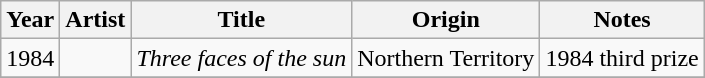<table class="wikitable sortable">
<tr>
<th>Year</th>
<th>Artist</th>
<th>Title</th>
<th>Origin</th>
<th>Notes</th>
</tr>
<tr>
<td>1984</td>
<td></td>
<td><em>Three faces of the sun</em></td>
<td>Northern Territory</td>
<td>1984 third prize</td>
</tr>
<tr>
</tr>
</table>
